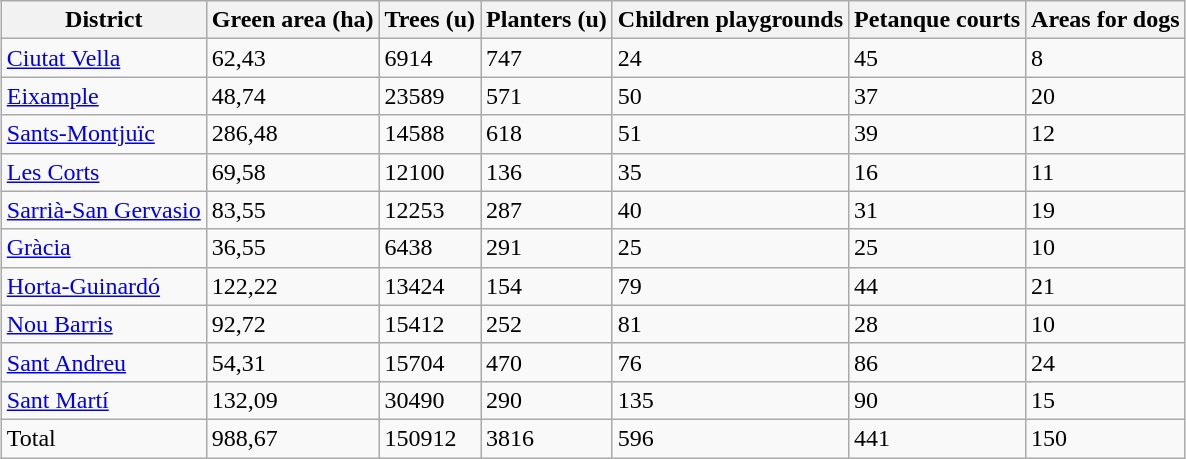<table class="wikitable" style="margin:0 25px">
<tr>
<th>District</th>
<th>Green area (ha)</th>
<th>Trees (u)</th>
<th>Planters (u)</th>
<th>Children playgrounds</th>
<th>Petanque courts</th>
<th>Areas for dogs</th>
</tr>
<tr>
<td><a href='#'>Ciutat Vella</a></td>
<td>62,43</td>
<td>6914</td>
<td>747</td>
<td>24</td>
<td>45</td>
<td>8</td>
</tr>
<tr>
<td><a href='#'>Eixample</a></td>
<td>48,74</td>
<td>23589</td>
<td>571</td>
<td>50</td>
<td>37</td>
<td>20</td>
</tr>
<tr>
<td><a href='#'>Sants-Montjuïc</a></td>
<td>286,48</td>
<td>14588</td>
<td>618</td>
<td>51</td>
<td>39</td>
<td>12</td>
</tr>
<tr>
<td><a href='#'>Les Corts</a></td>
<td>69,58</td>
<td>12100</td>
<td>136</td>
<td>35</td>
<td>16</td>
<td>11</td>
</tr>
<tr>
<td><a href='#'>Sarrià-San Gervasio</a></td>
<td>83,55</td>
<td>12253</td>
<td>287</td>
<td>40</td>
<td>31</td>
<td>19</td>
</tr>
<tr>
<td><a href='#'>Gràcia</a></td>
<td>36,55</td>
<td>6438</td>
<td>291</td>
<td>25</td>
<td>25</td>
<td>10</td>
</tr>
<tr>
<td><a href='#'>Horta-Guinardó</a></td>
<td>122,22</td>
<td>13424</td>
<td>154</td>
<td>79</td>
<td>44</td>
<td>21</td>
</tr>
<tr>
<td><a href='#'>Nou Barris</a></td>
<td>92,72</td>
<td>15412</td>
<td>252</td>
<td>81</td>
<td>28</td>
<td>10</td>
</tr>
<tr>
<td><a href='#'>Sant Andreu</a></td>
<td>54,31</td>
<td>15704</td>
<td>470</td>
<td>76</td>
<td>86</td>
<td>24</td>
</tr>
<tr>
<td><a href='#'>Sant Martí</a></td>
<td>132,09</td>
<td>30490</td>
<td>290</td>
<td>135</td>
<td>90</td>
<td>15</td>
</tr>
<tr>
<td>Total</td>
<td>988,67</td>
<td>150912</td>
<td>3816</td>
<td>596</td>
<td>441</td>
<td>150</td>
</tr>
</table>
